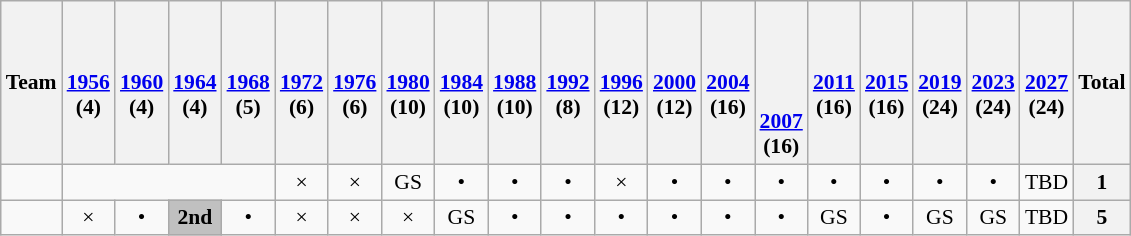<table class="wikitable" style="text-align:center; font-size:90%;">
<tr>
<th>Team</th>
<th><br><a href='#'>1956</a><br>(4)</th>
<th><br><a href='#'>1960</a><br>(4)</th>
<th><br><a href='#'>1964</a><br>(4)</th>
<th><br><a href='#'>1968</a><br>(5)</th>
<th><br><a href='#'>1972</a><br>(6)</th>
<th><br><a href='#'>1976</a><br>(6)</th>
<th><br><a href='#'>1980</a><br>(10)</th>
<th><br><a href='#'>1984</a><br>(10)</th>
<th><br><a href='#'>1988</a><br>(10)</th>
<th><br><a href='#'>1992</a><br>(8)</th>
<th><br><a href='#'>1996</a><br>(12)</th>
<th><br><a href='#'>2000</a><br>(12)</th>
<th><br><a href='#'>2004</a><br>(16)</th>
<th><br><br><br><br><a href='#'>2007</a><br>(16)</th>
<th><br><a href='#'>2011</a><br>(16)</th>
<th><br><a href='#'>2015</a><br>(16)</th>
<th><br><a href='#'>2019</a><br>(24)</th>
<th><br><a href='#'>2023</a><br>(24)</th>
<th><br><a href='#'>2027</a><br>(24)</th>
<th>Total</th>
</tr>
<tr>
<td align=left></td>
<td colspan=4><em></em></td>
<td>×</td>
<td>×</td>
<td>GS</td>
<td>•</td>
<td>•</td>
<td>•</td>
<td>×</td>
<td>•</td>
<td>•</td>
<td>•</td>
<td>•</td>
<td>•</td>
<td>•</td>
<td>•</td>
<td>TBD</td>
<th>1</th>
</tr>
<tr>
<td align=left></td>
<td>×</td>
<td>•</td>
<td bgcolor="silver"><strong>2nd</strong></td>
<td>•</td>
<td>×</td>
<td>×</td>
<td>×</td>
<td>GS</td>
<td>•</td>
<td>•</td>
<td>•</td>
<td>•</td>
<td>•</td>
<td>•</td>
<td>GS</td>
<td>•</td>
<td>GS</td>
<td>GS</td>
<td>TBD</td>
<th>5</th>
</tr>
</table>
